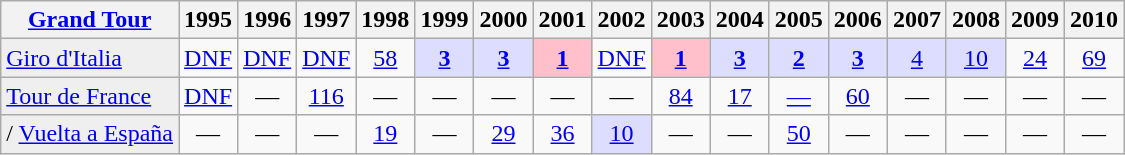<table class="wikitable plainrowheaders">
<tr>
<th scope="col"><a href='#'>Grand Tour</a></th>
<th scope="col">1995</th>
<th scope="col">1996</th>
<th scope="col">1997</th>
<th scope="col">1998</th>
<th scope="col">1999</th>
<th scope="col">2000</th>
<th scope="col">2001</th>
<th scope="col">2002</th>
<th scope="col">2003</th>
<th scope="col">2004</th>
<th scope="col">2005</th>
<th scope="col">2006</th>
<th scope="col">2007</th>
<th scope="col">2008</th>
<th scope="col">2009</th>
<th scope="col">2010</th>
</tr>
<tr style="text-align:center;">
<td style="text-align:left; background:#efefef;">  <a href='#'>Giro d'Italia</a></td>
<td><a href='#'>DNF</a></td>
<td><a href='#'>DNF</a></td>
<td><a href='#'>DNF</a></td>
<td><a href='#'>58</a></td>
<td style="background:#ddf;"><a href='#'><strong>3</strong></a></td>
<td style="background:#ddf;"><a href='#'><strong>3</strong></a></td>
<td style="background:pink;"><a href='#'><strong>1</strong></a></td>
<td><a href='#'>DNF</a></td>
<td style="background:pink;"><a href='#'><strong>1</strong></a></td>
<td style="background:#ddf;"><a href='#'><strong>3</strong></a></td>
<td style="background:#ddf;"><a href='#'><strong>2</strong></a></td>
<td style="background:#ddf;"><a href='#'><strong>3</strong></a></td>
<td style="background:#ddf;"><a href='#'>4</a></td>
<td style="background:#ddf;"><a href='#'>10</a></td>
<td><a href='#'>24</a></td>
<td><a href='#'>69</a></td>
</tr>
<tr style="text-align:center;">
<td style="text-align:left; background:#efefef;">  <a href='#'>Tour de France</a></td>
<td style="text-align:center;"><a href='#'>DNF</a></td>
<td>—</td>
<td style="text-align:center;"><a href='#'>116</a></td>
<td>—</td>
<td>—</td>
<td>—</td>
<td>—</td>
<td>—</td>
<td style="text-align:center;"><a href='#'>84</a></td>
<td style="text-align:center;"><a href='#'>17</a></td>
<td style="text-align:center;"><a href='#'>—</a></td>
<td style="text-align:center;"><a href='#'>60</a></td>
<td>—</td>
<td>—</td>
<td>—</td>
<td>—</td>
</tr>
<tr style="text-align:center;">
<td style="text-align:left; background:#efefef;">/ <a href='#'>Vuelta a España</a></td>
<td>—</td>
<td>—</td>
<td>—</td>
<td style="text-align:center;"><a href='#'>19</a></td>
<td>—</td>
<td style="text-align:center;"><a href='#'>29</a></td>
<td style="text-align:center;"><a href='#'>36</a></td>
<td style="background:#ddf;"><a href='#'>10</a></td>
<td>—</td>
<td>—</td>
<td style="text-align:center;"><a href='#'>50</a></td>
<td>—</td>
<td>—</td>
<td>—</td>
<td>—</td>
<td>—</td>
</tr>
</table>
